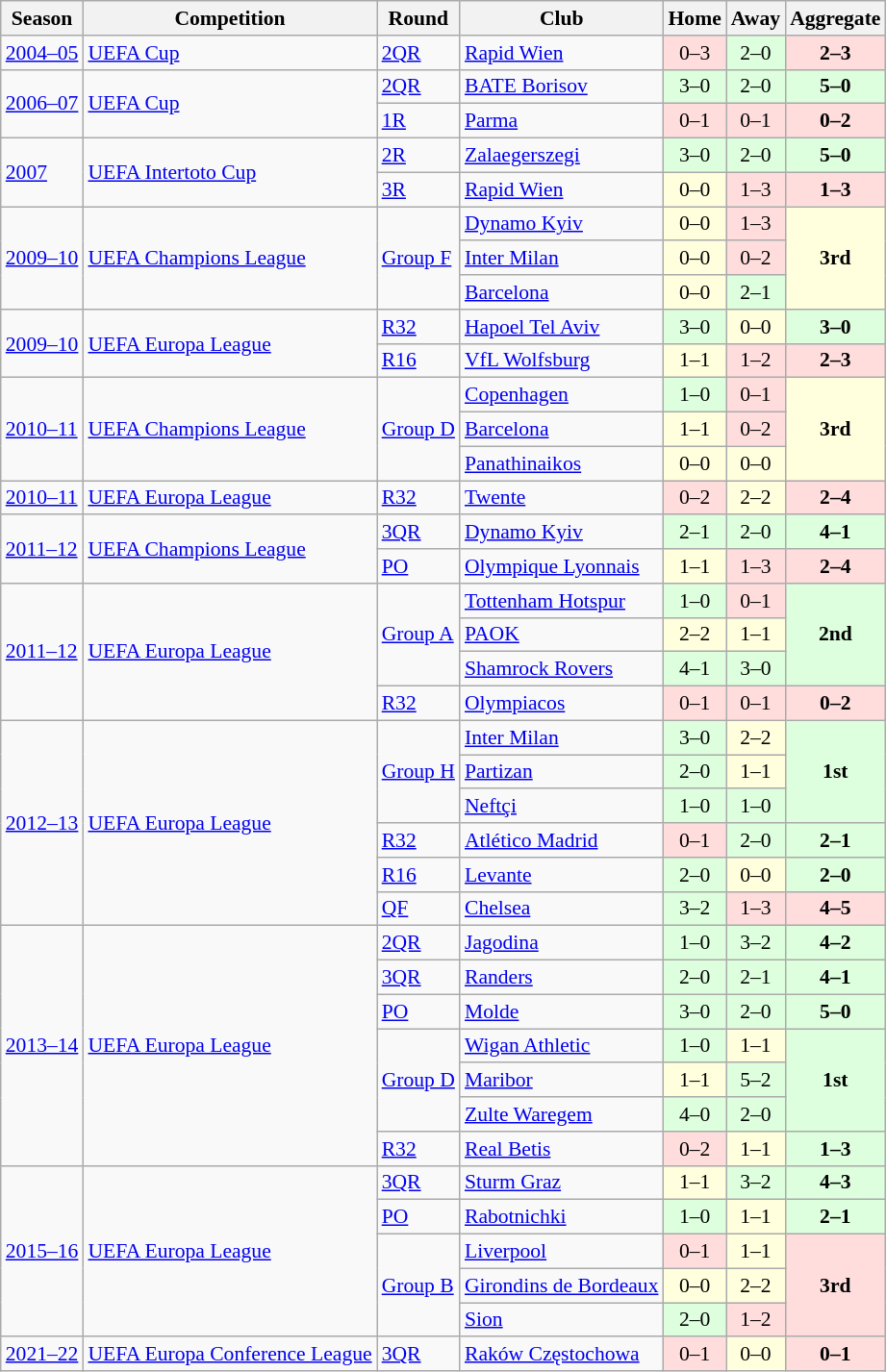<table class="wikitable mw-collapsible mw-collapsed" align=center cellspacing="0" cellpadding="3" style="border:1px solid #AAAAAA;font-size:90%">
<tr>
<th>Season</th>
<th>Competition</th>
<th>Round</th>
<th>Club</th>
<th>Home</th>
<th>Away</th>
<th>Aggregate</th>
</tr>
<tr>
<td rowspan="1"><a href='#'>2004–05</a></td>
<td rowspan="1"><a href='#'>UEFA Cup</a></td>
<td rowspan="1"><a href='#'>2QR</a></td>
<td> <a href='#'>Rapid Wien</a></td>
<td style="background:#ffdddd;text-align:center;">0–3</td>
<td style="background:#ddffdd;text-align:center;">2–0</td>
<td style="background:#ffdddd;text-align:center;"><strong>2–3</strong></td>
</tr>
<tr>
<td rowspan="2"><a href='#'>2006–07</a></td>
<td rowspan="2"><a href='#'>UEFA Cup</a></td>
<td rowspan="1"><a href='#'>2QR</a></td>
<td> <a href='#'>BATE Borisov</a></td>
<td style="background:#ddffdd;text-align:center;">3–0</td>
<td style="background:#ddffdd;text-align:center;">2–0</td>
<td style="background:#ddffdd;text-align:center;"><strong>5–0</strong></td>
</tr>
<tr>
<td rowspan="1"><a href='#'>1R</a></td>
<td> <a href='#'>Parma</a></td>
<td style="background:#ffdddd;text-align:center;">0–1</td>
<td style="background:#ffdddd;text-align:center;">0–1</td>
<td style="background:#ffdddd;text-align:center;"><strong>0–2</strong></td>
</tr>
<tr>
<td rowspan="2"><a href='#'>2007</a></td>
<td rowspan="2"><a href='#'>UEFA Intertoto Cup</a></td>
<td rowspan="1"><a href='#'>2R</a></td>
<td> <a href='#'>Zalaegerszegi</a></td>
<td style="background:#ddffdd;text-align:center;">3–0</td>
<td style="background:#ddffdd;text-align:center;">2–0</td>
<td style="background:#ddffdd;text-align:center;"><strong>5–0</strong></td>
</tr>
<tr>
<td rowspan="1"><a href='#'>3R</a></td>
<td> <a href='#'>Rapid Wien</a></td>
<td style="background:#ffffdd;text-align:center;">0–0</td>
<td style="background:#ffdddd;text-align:center;">1–3</td>
<td style="background:#ffdddd;text-align:center;"><strong>1–3</strong></td>
</tr>
<tr>
<td rowspan="3"><a href='#'>2009–10</a></td>
<td rowspan="3"><a href='#'>UEFA Champions League</a></td>
<td rowspan="3"><a href='#'>Group F</a></td>
<td> <a href='#'>Dynamo Kyiv</a></td>
<td style="background:#ffffdd;text-align:center;">0–0</td>
<td style="background:#ffdddd;text-align:center;">1–3</td>
<td rowspan=3 style="background:#ffffdd;text-align:center;"><strong>3rd</strong></td>
</tr>
<tr>
<td> <a href='#'>Inter Milan</a></td>
<td style="background:#ffffdd;text-align:center;">0–0</td>
<td style="background:#ffdddd;text-align:center;">0–2</td>
</tr>
<tr>
<td> <a href='#'>Barcelona</a></td>
<td style="background:#ffffdd;text-align:center;">0–0</td>
<td style="background:#ddffdd;text-align:center;">2–1</td>
</tr>
<tr>
<td rowspan="2"><a href='#'>2009–10</a></td>
<td rowspan="2"><a href='#'>UEFA Europa League</a></td>
<td rowspan="1"><a href='#'>R32</a></td>
<td> <a href='#'>Hapoel Tel Aviv</a></td>
<td style="background:#ddffdd;text-align:center;">3–0</td>
<td style="background:#ffffdd;text-align:center;">0–0</td>
<td style="background:#ddffdd;text-align:center;"><strong>3–0</strong></td>
</tr>
<tr>
<td rowspan="1"><a href='#'>R16</a></td>
<td> <a href='#'>VfL Wolfsburg</a></td>
<td style="background:#ffffdd;text-align:center;">1–1</td>
<td style="background:#ffdddd;text-align:center;">1–2 </td>
<td style="background:#ffdddd;text-align:center;"><strong>2–3</strong></td>
</tr>
<tr>
<td rowspan="3"><a href='#'>2010–11</a></td>
<td rowspan="3"><a href='#'>UEFA Champions League</a></td>
<td rowspan="3"><a href='#'>Group D</a></td>
<td> <a href='#'>Copenhagen</a></td>
<td style="background:#ddffdd;text-align:center;">1–0</td>
<td style="background:#ffdddd;text-align:center;">0–1</td>
<td rowspan=3 style="background:#ffffdd;text-align:center;"><strong>3rd</strong></td>
</tr>
<tr>
<td> <a href='#'>Barcelona</a></td>
<td style="background:#ffffdd;text-align:center;">1–1</td>
<td style="background:#ffdddd;text-align:center;">0–2</td>
</tr>
<tr>
<td> <a href='#'>Panathinaikos</a></td>
<td style="background:#ffffdd;text-align:center;">0–0</td>
<td style="background:#ffffdd;text-align:center;">0–0</td>
</tr>
<tr>
<td rowspan="1"><a href='#'>2010–11</a></td>
<td rowspan="1"><a href='#'>UEFA Europa League</a></td>
<td rowspan="1"><a href='#'>R32</a></td>
<td> <a href='#'>Twente</a></td>
<td style="background:#ffdddd;text-align:center;">0–2</td>
<td style="background:#ffffdd;text-align:center;">2–2</td>
<td style="background:#ffdddd;text-align:center;"><strong>2–4</strong></td>
</tr>
<tr>
<td rowspan="2"><a href='#'>2011–12</a></td>
<td rowspan="2"><a href='#'>UEFA Champions League</a></td>
<td rowspan="1"><a href='#'>3QR</a></td>
<td> <a href='#'>Dynamo Kyiv</a></td>
<td style="background:#ddffdd;text-align:center;">2–1</td>
<td style="background:#ddffdd;text-align:center;">2–0</td>
<td style="background:#ddffdd;text-align:center;"><strong>4–1</strong></td>
</tr>
<tr>
<td rowspan="1"><a href='#'>PO</a></td>
<td> <a href='#'>Olympique Lyonnais</a></td>
<td style="background:#ffffdd;text-align:center;">1–1</td>
<td style="background:#ffdddd;text-align:center;">1–3</td>
<td style="background:#ffdddd;text-align:center;"><strong>2–4</strong></td>
</tr>
<tr>
<td rowspan="4"><a href='#'>2011–12</a></td>
<td rowspan="4"><a href='#'>UEFA Europa League</a></td>
<td rowspan="3"><a href='#'>Group A</a></td>
<td> <a href='#'>Tottenham Hotspur</a></td>
<td style="background:#ddffdd;text-align:center;">1–0</td>
<td style="background:#ffdddd;text-align:center;">0–1</td>
<td rowspan=3 style="background:#ddffdd;text-align:center;"><strong>2nd</strong></td>
</tr>
<tr>
<td> <a href='#'>PAOK</a></td>
<td style="background:#ffffdd;text-align:center;">2–2</td>
<td style="background:#ffffdd;text-align:center;">1–1</td>
</tr>
<tr>
<td> <a href='#'>Shamrock Rovers</a></td>
<td style="background:#ddffdd;text-align:center;">4–1</td>
<td style="background:#ddffdd;text-align:center;">3–0</td>
</tr>
<tr>
<td rowspan="1"><a href='#'>R32</a></td>
<td> <a href='#'>Olympiacos</a></td>
<td style="background:#ffdddd;text-align:center;">0–1</td>
<td style="background:#ffdddd;text-align:center;">0–1</td>
<td style="background:#ffdddd;text-align:center;"><strong>0–2</strong></td>
</tr>
<tr>
<td rowspan="6"><a href='#'>2012–13</a></td>
<td rowspan="6"><a href='#'>UEFA Europa League</a></td>
<td rowspan="3"><a href='#'>Group H</a></td>
<td> <a href='#'>Inter Milan</a></td>
<td style="background:#ddffdd;text-align:center;">3–0</td>
<td style="background:#ffffdd;text-align:center;">2–2</td>
<td rowspan=3 style="background:#ddffdd;text-align:center;"><strong>1st</strong></td>
</tr>
<tr>
<td> <a href='#'>Partizan</a></td>
<td style="background:#ddffdd;text-align:center;">2–0</td>
<td style="background:#ffffdd;text-align:center;">1–1</td>
</tr>
<tr>
<td> <a href='#'>Neftçi</a></td>
<td style="background:#ddffdd;text-align:center;">1–0</td>
<td style="background:#ddffdd;text-align:center;">1–0</td>
</tr>
<tr>
<td rowspan="1"><a href='#'>R32</a></td>
<td> <a href='#'>Atlético Madrid</a></td>
<td style="background:#ffdddd;text-align:center;">0–1</td>
<td style="background:#ddffdd;text-align:center;">2–0</td>
<td style="background:#ddffdd;text-align:center;"><strong>2–1</strong></td>
</tr>
<tr>
<td rowspan="1"><a href='#'>R16</a></td>
<td> <a href='#'>Levante</a></td>
<td style="background:#ddffdd;text-align:center;">2–0 </td>
<td style="background:#ffffdd;text-align:center;">0–0</td>
<td style="background:#ddffdd;text-align:center;"><strong>2–0</strong></td>
</tr>
<tr>
<td rowspan="1"><a href='#'>QF</a></td>
<td> <a href='#'>Chelsea</a></td>
<td style="background:#ddffdd;text-align:center;">3–2</td>
<td style="background:#ffdddd;text-align:center;">1–3</td>
<td style="background:#ffdddd;text-align:center;"><strong>4–5</strong></td>
</tr>
<tr>
<td rowspan="7"><a href='#'>2013–14</a></td>
<td rowspan="7"><a href='#'>UEFA Europa League</a></td>
<td rowspan="1"><a href='#'>2QR</a></td>
<td> <a href='#'>Jagodina</a></td>
<td style="background:#ddffdd;text-align:center;">1–0</td>
<td style="background:#ddffdd;text-align:center;">3–2</td>
<td style="background:#ddffdd;text-align:center;"><strong>4–2</strong></td>
</tr>
<tr>
<td rowspan="1"><a href='#'>3QR</a></td>
<td> <a href='#'>Randers</a></td>
<td style="background:#ddffdd;text-align:center;">2–0</td>
<td style="background:#ddffdd;text-align:center;">2–1</td>
<td style="background:#ddffdd;text-align:center;"><strong>4–1</strong></td>
</tr>
<tr>
<td rowspan="1"><a href='#'>PO</a></td>
<td> <a href='#'>Molde</a></td>
<td style="background:#ddffdd;text-align:center;">3–0</td>
<td style="background:#ddffdd;text-align:center;">2–0</td>
<td style="background:#ddffdd;text-align:center;"><strong>5–0</strong></td>
</tr>
<tr>
<td rowspan="3"><a href='#'>Group D</a></td>
<td> <a href='#'>Wigan Athletic</a></td>
<td style="background:#ddffdd;text-align:center;">1–0</td>
<td style="background:#ffffdd;text-align:center;">1–1</td>
<td rowspan=3 style="background:#ddffdd;text-align:center;"><strong>1st</strong></td>
</tr>
<tr>
<td> <a href='#'>Maribor</a></td>
<td style="background:#ffffdd;text-align:center;">1–1</td>
<td style="background:#ddffdd;text-align:center;">5–2</td>
</tr>
<tr>
<td> <a href='#'>Zulte Waregem</a></td>
<td style="background:#ddffdd;text-align:center;">4–0</td>
<td style="background:#ddffdd;text-align:center;">2–0</td>
</tr>
<tr>
<td rowspan="1"><a href='#'>R32</a></td>
<td> <a href='#'>Real Betis</a></td>
<td style="background:#ffdddd;text-align:center;">0–2</td>
<td style="background:#ffffdd;text-align:center;">1–1</td>
<td style="background:#ddffdd;text-align:center;"><strong>1–3</strong></td>
</tr>
<tr>
<td rowspan="5"><a href='#'>2015–16</a></td>
<td rowspan="5"><a href='#'>UEFA Europa League</a></td>
<td rowspan="1"><a href='#'>3QR</a></td>
<td> <a href='#'>Sturm Graz</a></td>
<td style="background:#ffffdd;text-align:center;">1–1</td>
<td style="background:#ddffdd;text-align:center;">3–2</td>
<td style="background:#ddffdd;text-align:center;"><strong>4–3</strong></td>
</tr>
<tr>
<td rowspan="1"><a href='#'>PO</a></td>
<td> <a href='#'>Rabotnichki</a></td>
<td style="background:#ddffdd;text-align:center;">1–0</td>
<td style="background:#ffffdd;text-align:center;">1–1</td>
<td style="background:#ddffdd;text-align:center;"><strong>2–1</strong></td>
</tr>
<tr>
<td rowspan="3"><a href='#'>Group B</a></td>
<td> <a href='#'>Liverpool</a></td>
<td style="background:#ffdddd;text-align:center;">0–1</td>
<td style="background:#ffffdd;text-align:center;">1–1</td>
<td rowspan=3 style="background:#ffdddd;text-align:center;"><strong>3rd</strong></td>
</tr>
<tr>
<td> <a href='#'>Girondins de Bordeaux</a></td>
<td style="background:#ffffdd;text-align:center;">0–0</td>
<td style="background:#ffffdd;text-align:center;">2–2</td>
</tr>
<tr>
<td> <a href='#'>Sion</a></td>
<td style="background:#ddffdd;text-align:center;">2–0</td>
<td style="background:#ffdddd;text-align:center;">1–2</td>
</tr>
<tr>
<td rowspan="1"><a href='#'>2021–22</a></td>
<td rowspan="1"><a href='#'>UEFA Europa Conference League</a></td>
<td rowspan="1"><a href='#'>3QR</a></td>
<td> <a href='#'>Raków Częstochowa</a></td>
<td style="background:#ffdddd;text-align:center;">0–1 </td>
<td style="background:#ffffdd;text-align:center;">0–0</td>
<td style="background:#ffdddd;text-align:center;"><strong>0–1</strong></td>
</tr>
</table>
